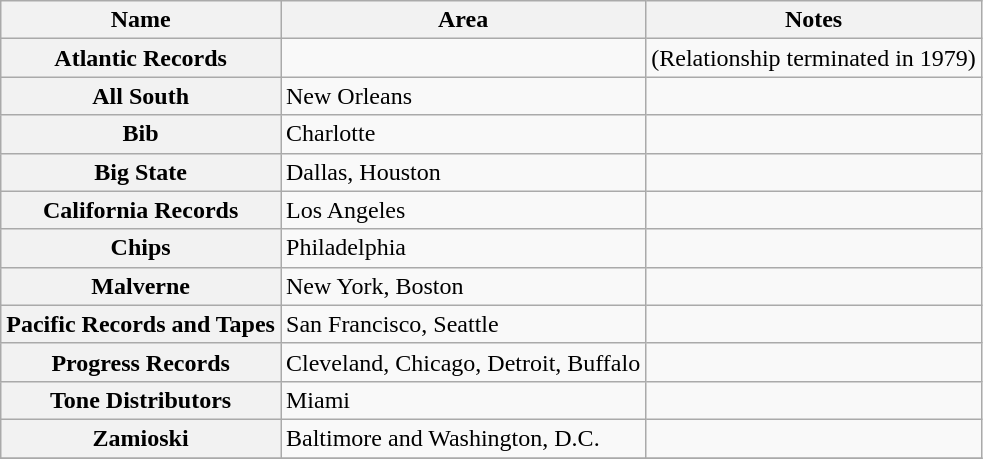<table class="wikitable plainrowheaders sortable">
<tr>
<th scope="col" class="unsortable">Name</th>
<th scope="col">Area</th>
<th scope="col" class="unsortable">Notes</th>
</tr>
<tr>
<th scope="row">Atlantic Records</th>
<td></td>
<td>(Relationship terminated in 1979)</td>
</tr>
<tr>
<th scope="row">All South</th>
<td>New Orleans</td>
<td></td>
</tr>
<tr>
<th scope="row">Bib</th>
<td>Charlotte</td>
<td></td>
</tr>
<tr>
<th scope="row">Big State</th>
<td>Dallas, Houston</td>
<td></td>
</tr>
<tr>
<th scope="row">California Records</th>
<td>Los Angeles</td>
<td></td>
</tr>
<tr>
<th scope="row">Chips</th>
<td>Philadelphia</td>
<td></td>
</tr>
<tr>
<th scope="row">Malverne</th>
<td>New York, Boston</td>
<td></td>
</tr>
<tr>
<th scope="row">Pacific Records and Tapes</th>
<td>San Francisco, Seattle</td>
<td></td>
</tr>
<tr>
<th scope="row">Progress Records</th>
<td>Cleveland, Chicago, Detroit, Buffalo</td>
<td></td>
</tr>
<tr>
<th scope="row">Tone Distributors</th>
<td>Miami</td>
<td></td>
</tr>
<tr>
<th scope="row">Zamioski</th>
<td>Baltimore and Washington, D.C.</td>
<td></td>
</tr>
<tr>
</tr>
</table>
